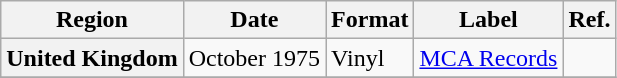<table class="wikitable plainrowheaders">
<tr>
<th scope="col">Region</th>
<th scope="col">Date</th>
<th scope="col">Format</th>
<th scope="col">Label</th>
<th scope="col">Ref.</th>
</tr>
<tr>
<th scope="row">United Kingdom</th>
<td>October 1975</td>
<td>Vinyl</td>
<td><a href='#'>MCA Records</a></td>
<td></td>
</tr>
<tr>
</tr>
</table>
